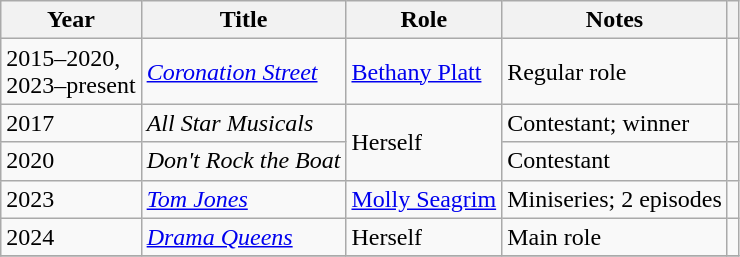<table class="wikitable plainrowheaders sortable">
<tr>
<th>Year</th>
<th>Title</th>
<th>Role</th>
<th class="unsortable">Notes</th>
<th class="unsortable"></th>
</tr>
<tr>
<td>2015–2020,<br>2023–present</td>
<td><em><a href='#'>Coronation Street</a></em></td>
<td><a href='#'>Bethany Platt</a></td>
<td>Regular role</td>
<td></td>
</tr>
<tr>
<td>2017</td>
<td><em>All Star Musicals</em></td>
<td rowspan=2>Herself</td>
<td>Contestant; winner</td>
<td></td>
</tr>
<tr>
<td>2020</td>
<td><em>Don't Rock the Boat</em></td>
<td>Contestant</td>
<td></td>
</tr>
<tr>
<td>2023</td>
<td><em><a href='#'>Tom Jones</a></em></td>
<td><a href='#'>Molly Seagrim</a></td>
<td>Miniseries; 2 episodes</td>
<td></td>
</tr>
<tr>
<td>2024</td>
<td><em><a href='#'>Drama Queens</a></em></td>
<td>Herself</td>
<td>Main role</td>
<td></td>
</tr>
<tr>
</tr>
</table>
